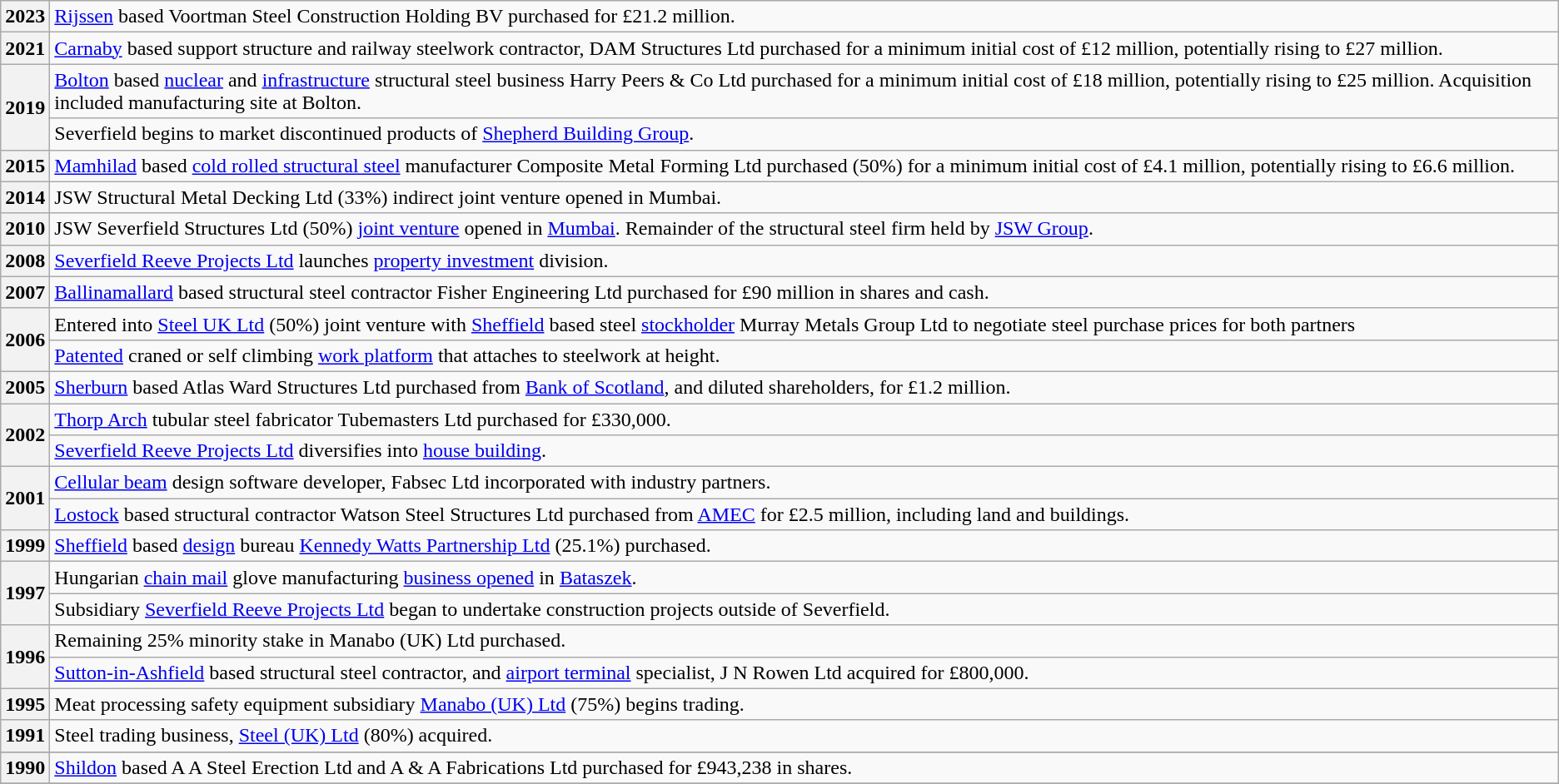<table class="wikitable">
<tr>
<th>2023</th>
<td><a href='#'>Rijssen</a> based Voortman Steel Construction Holding BV purchased for £21.2 million.</td>
</tr>
<tr>
<th>2021</th>
<td><a href='#'>Carnaby</a> based support structure and railway steelwork contractor, DAM Structures Ltd purchased for a minimum initial cost of £12 million, potentially rising to £27 million.</td>
</tr>
<tr>
<th rowspan=2>2019</th>
<td><a href='#'>Bolton</a> based <a href='#'>nuclear</a> and <a href='#'>infrastructure</a> structural steel business Harry Peers & Co Ltd purchased for a minimum initial cost of £18 million, potentially rising to £25 million. Acquisition included manufacturing site at Bolton.</td>
</tr>
<tr>
<td>Severfield begins to market discontinued products of <a href='#'>Shepherd Building Group</a>.</td>
</tr>
<tr>
<th>2015</th>
<td><a href='#'>Mamhilad</a> based <a href='#'>cold rolled structural steel</a> manufacturer Composite Metal Forming Ltd purchased (50%) for a minimum initial cost of £4.1 million, potentially rising to £6.6 million.</td>
</tr>
<tr>
<th>2014</th>
<td>JSW Structural Metal Decking Ltd (33%) indirect joint venture opened in Mumbai.</td>
</tr>
<tr>
<th>2010</th>
<td>JSW Severfield Structures Ltd (50%) <a href='#'>joint venture</a> opened in <a href='#'>Mumbai</a>. Remainder of the structural steel firm held by <a href='#'>JSW Group</a>.</td>
</tr>
<tr>
<th>2008</th>
<td><a href='#'>Severfield Reeve Projects Ltd</a> launches <a href='#'>property investment</a> division.</td>
</tr>
<tr>
<th>2007</th>
<td><a href='#'>Ballinamallard</a> based structural steel contractor Fisher Engineering Ltd purchased for £90 million in shares and cash.</td>
</tr>
<tr>
<th rowspan=2>2006</th>
<td>Entered into <a href='#'>Steel UK Ltd</a> (50%) joint venture with <a href='#'>Sheffield</a> based steel <a href='#'>stockholder</a> Murray Metals Group Ltd to negotiate steel purchase prices for both partners</td>
</tr>
<tr>
<td><a href='#'>Patented</a> craned or self climbing <a href='#'>work platform</a> that attaches to steelwork at height.</td>
</tr>
<tr>
<th>2005</th>
<td><a href='#'>Sherburn</a> based Atlas Ward Structures Ltd purchased from <a href='#'>Bank of Scotland</a>, and diluted shareholders, for £1.2 million.</td>
</tr>
<tr>
<th rowspan=2>2002</th>
<td><a href='#'>Thorp Arch</a> tubular steel fabricator Tubemasters Ltd purchased for £330,000.</td>
</tr>
<tr>
<td><a href='#'>Severfield Reeve Projects Ltd</a> diversifies into <a href='#'>house building</a>.</td>
</tr>
<tr>
<th rowspan=2>2001</th>
<td><a href='#'>Cellular beam</a> design software developer, Fabsec Ltd incorporated with industry partners.</td>
</tr>
<tr>
<td><a href='#'>Lostock</a> based structural contractor Watson Steel Structures Ltd purchased from <a href='#'>AMEC</a> for £2.5 million, including land and buildings.</td>
</tr>
<tr>
<th>1999</th>
<td><a href='#'>Sheffield</a> based <a href='#'>design</a> bureau <a href='#'>Kennedy Watts Partnership Ltd</a> (25.1%) purchased.</td>
</tr>
<tr>
<th rowspan=2>1997</th>
<td>Hungarian <a href='#'>chain mail</a> glove manufacturing <a href='#'>business opened</a> in <a href='#'>Bataszek</a>.</td>
</tr>
<tr>
<td>Subsidiary <a href='#'>Severfield Reeve Projects Ltd</a> began to undertake construction projects outside of Severfield.</td>
</tr>
<tr>
<th rowspan=2>1996</th>
<td>Remaining 25% minority stake in Manabo (UK) Ltd purchased.</td>
</tr>
<tr>
<td><a href='#'>Sutton-in-Ashfield</a> based structural steel contractor, and <a href='#'>airport terminal</a> specialist, J N Rowen Ltd acquired for £800,000.</td>
</tr>
<tr>
<th>1995</th>
<td>Meat processing safety equipment subsidiary <a href='#'>Manabo (UK) Ltd</a> (75%) begins trading.</td>
</tr>
<tr>
<th>1991</th>
<td>Steel trading business, <a href='#'>Steel (UK) Ltd</a> (80%) acquired.</td>
</tr>
<tr>
</tr>
<tr>
<th>1990</th>
<td><a href='#'>Shildon</a> based A A Steel Erection Ltd and A & A Fabrications Ltd purchased for £943,238 in shares.</td>
</tr>
<tr>
</tr>
</table>
